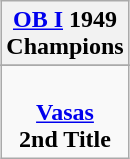<table class="wikitable" style="text-align: center; margin: 0 auto;">
<tr>
<th><a href='#'>OB I</a> 1949<br>Champions</th>
</tr>
<tr>
</tr>
<tr>
<td> <br><strong><a href='#'>Vasas</a></strong><br><strong>2nd Title</strong></td>
</tr>
</table>
